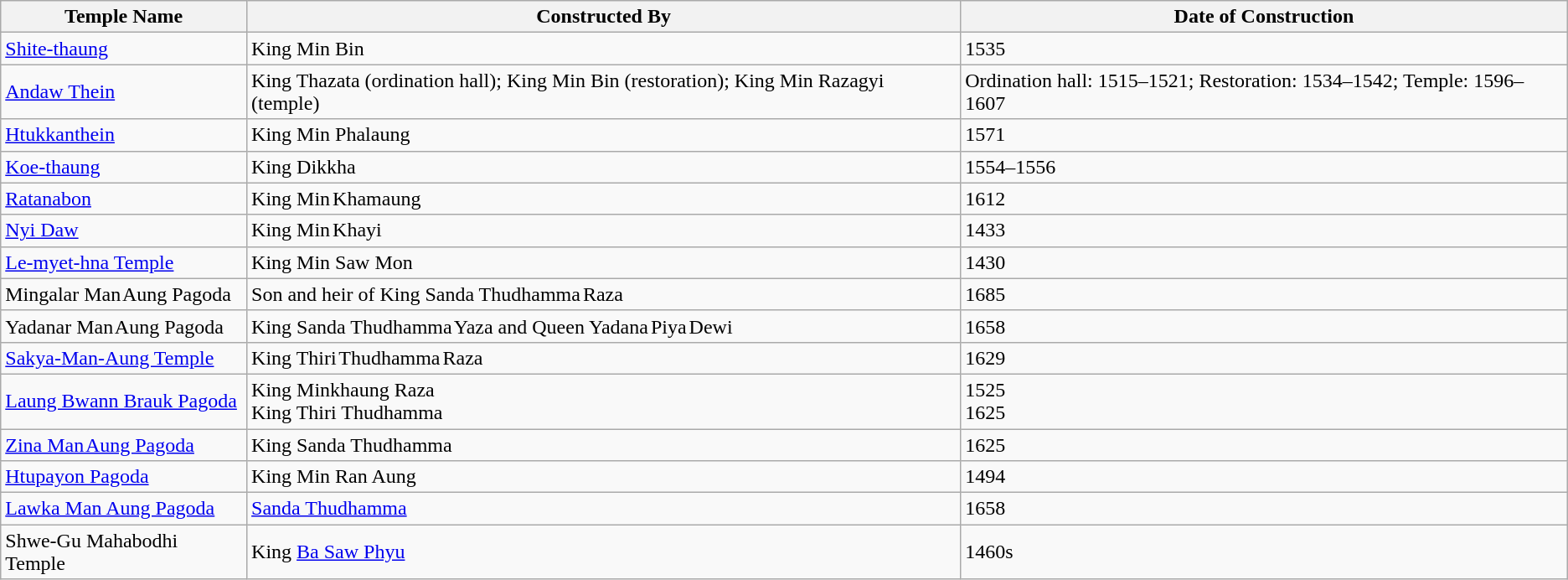<table class="wikitable">
<tr>
<th>Temple Name</th>
<th>Constructed By</th>
<th>Date of Construction</th>
</tr>
<tr>
<td><a href='#'>Shite-thaung</a></td>
<td>King Min Bin</td>
<td>1535</td>
</tr>
<tr>
<td><a href='#'>Andaw Thein</a></td>
<td>King Thazata (ordination hall); King Min Bin (restoration); King Min Razagyi (temple)</td>
<td>Ordination hall: 1515–1521; Restoration: 1534–1542; Temple: 1596–1607</td>
</tr>
<tr>
<td><a href='#'>Htukkanthein</a></td>
<td>King Min Phalaung</td>
<td>1571</td>
</tr>
<tr>
<td><a href='#'>Koe-thaung</a></td>
<td>King Dikkha</td>
<td>1554–1556</td>
</tr>
<tr>
<td><a href='#'>Ratanabon</a></td>
<td>King Min Khamaung</td>
<td>1612</td>
</tr>
<tr>
<td><a href='#'>Nyi Daw</a></td>
<td>King Min Khayi</td>
<td>1433</td>
</tr>
<tr>
<td><a href='#'>Le-myet-hna Temple</a></td>
<td>King Min Saw Mon</td>
<td>1430 </td>
</tr>
<tr>
<td>Mingalar Man Aung Pagoda</td>
<td>Son and heir of King Sanda Thudhamma Raza</td>
<td>1685</td>
</tr>
<tr>
<td>Yadanar Man Aung Pagoda</td>
<td>King Sanda Thudhamma Yaza and Queen Yadana Piya Dewi</td>
<td>1658</td>
</tr>
<tr>
<td><a href='#'>Sakya-Man-Aung Temple</a></td>
<td>King Thiri Thudhamma Raza</td>
<td>1629</td>
</tr>
<tr>
<td><a href='#'>Laung Bwann Brauk Pagoda</a></td>
<td>King Minkhaung Raza<br>King Thiri Thudhamma</td>
<td>1525<br>1625</td>
</tr>
<tr>
<td><a href='#'>Zina Man Aung Pagoda</a></td>
<td>King Sanda Thudhamma</td>
<td>1625</td>
</tr>
<tr>
<td><a href='#'>Htupayon Pagoda</a></td>
<td>King Min Ran Aung</td>
<td>1494</td>
</tr>
<tr>
<td><a href='#'>Lawka Man Aung Pagoda</a></td>
<td><a href='#'>Sanda Thudhamma</a></td>
<td>1658</td>
</tr>
<tr>
<td>Shwe-Gu Mahabodhi Temple</td>
<td>King <a href='#'>Ba Saw Phyu</a></td>
<td>1460s</td>
</tr>
</table>
